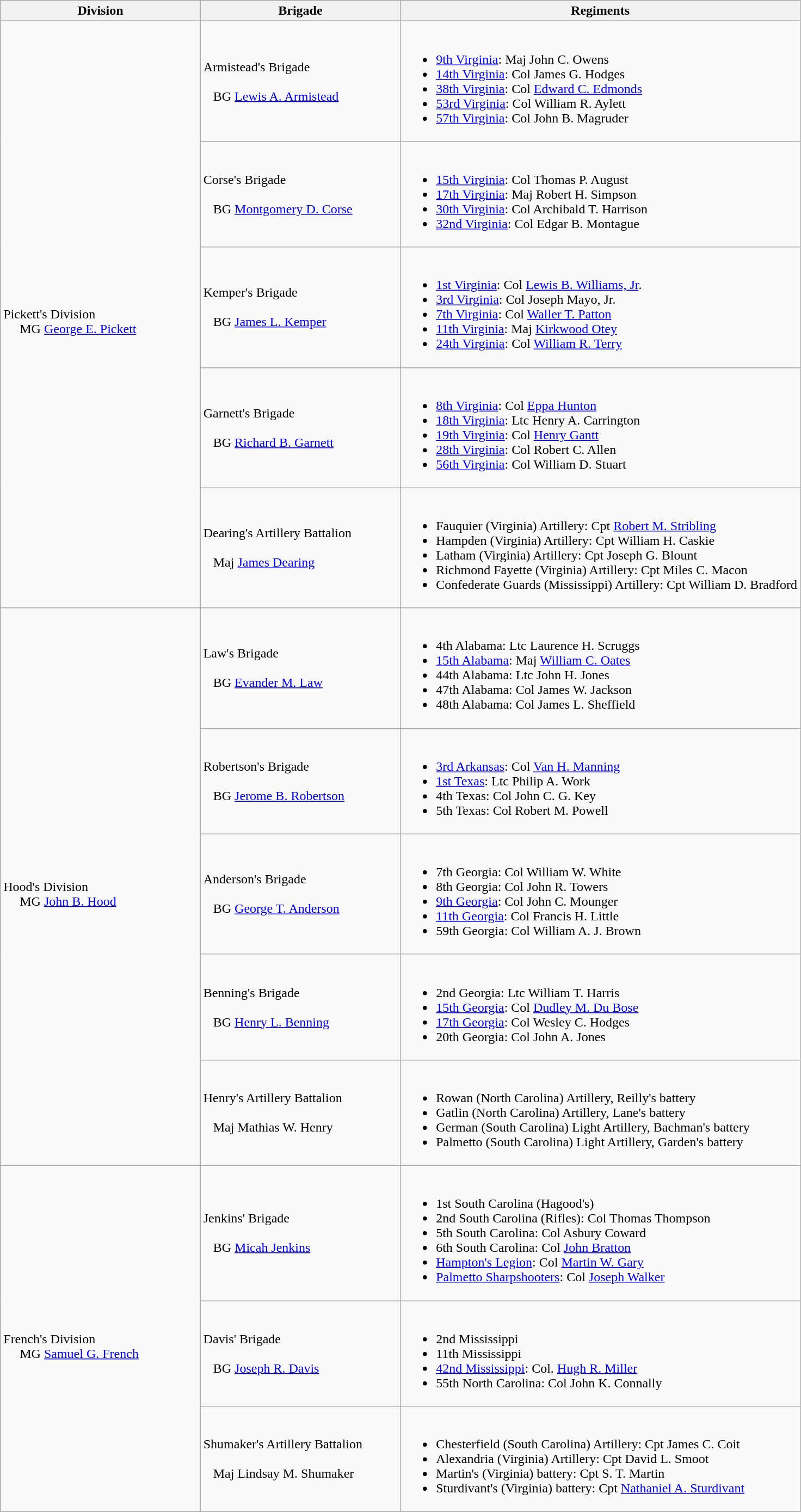<table class="wikitable">
<tr>
<th width=25%>Division</th>
<th width=25%>Brigade</th>
<th>Regiments</th>
</tr>
<tr>
<td rowspan=5><br>Pickett's Division
<br>    
MG <a href='#'>George E. Pickett</a></td>
<td>Armistead's Brigade<br><br>  
BG <a href='#'>Lewis A. Armistead</a></td>
<td><br><ul><li><a href='#'>9th Virginia</a>: Maj John C. Owens</li><li><a href='#'>14th Virginia</a>: Col James G. Hodges</li><li><a href='#'>38th Virginia</a>: Col <a href='#'>Edward C. Edmonds</a></li><li><a href='#'>53rd Virginia</a>: Col William R. Aylett</li><li><a href='#'>57th Virginia</a>: Col John B. Magruder</li></ul></td>
</tr>
<tr>
<td>Corse's Brigade<br><br>  
BG <a href='#'>Montgomery D. Corse</a></td>
<td><br><ul><li><a href='#'>15th Virginia</a>: Col Thomas P. August</li><li><a href='#'>17th Virginia</a>: Maj Robert H. Simpson</li><li><a href='#'>30th Virginia</a>: Col Archibald T. Harrison</li><li><a href='#'>32nd Virginia</a>: Col Edgar B. Montague</li></ul></td>
</tr>
<tr>
<td>Kemper's Brigade<br><br>  
BG <a href='#'>James L. Kemper</a></td>
<td><br><ul><li><a href='#'>1st Virginia</a>: Col <a href='#'>Lewis B. Williams, Jr</a>.</li><li><a href='#'>3rd Virginia</a>: Col Joseph Mayo, Jr.</li><li><a href='#'>7th Virginia</a>: Col <a href='#'>Waller T. Patton</a></li><li><a href='#'>11th Virginia</a>: Maj <a href='#'>Kirkwood Otey</a></li><li><a href='#'>24th Virginia</a>: Col <a href='#'>William R. Terry</a></li></ul></td>
</tr>
<tr>
<td>Garnett's Brigade<br><br>  
BG <a href='#'>Richard B. Garnett</a></td>
<td><br><ul><li><a href='#'>8th Virginia</a>: Col <a href='#'>Eppa Hunton</a></li><li><a href='#'>18th Virginia</a>: Ltc Henry A. Carrington</li><li><a href='#'>19th Virginia</a>: Col <a href='#'>Henry Gantt</a></li><li><a href='#'>28th Virginia</a>: Col Robert C. Allen</li><li><a href='#'>56th Virginia</a>: Col William D. Stuart</li></ul></td>
</tr>
<tr>
<td>Dearing's Artillery Battalion<br><br>  
Maj <a href='#'>James Dearing</a></td>
<td><br><ul><li>Fauquier (Virginia) Artillery: Cpt <a href='#'>Robert M. Stribling</a></li><li>Hampden (Virginia) Artillery: Cpt William H. Caskie</li><li>Latham (Virginia) Artillery: Cpt Joseph G. Blount</li><li>Richmond Fayette (Virginia) Artillery: Cpt Miles C. Macon</li><li>Confederate Guards (Mississippi) Artillery: Cpt William D. Bradford</li></ul></td>
</tr>
<tr>
<td rowspan=5><br>Hood's Division
<br>    
MG <a href='#'>John B. Hood</a></td>
<td>Law's Brigade<br><br>  
BG <a href='#'>Evander M. Law</a></td>
<td><br><ul><li>4th Alabama: Ltc Laurence H. Scruggs</li><li><a href='#'>15th Alabama</a>: Maj <a href='#'>William C. Oates</a></li><li>44th Alabama: Ltc John H. Jones</li><li>47th Alabama: Col James W. Jackson</li><li>48th Alabama: Col James L. Sheffield</li></ul></td>
</tr>
<tr>
<td>Robertson's Brigade<br><br>  
BG <a href='#'>Jerome B. Robertson</a></td>
<td><br><ul><li><a href='#'>3rd Arkansas</a>: Col <a href='#'>Van H. Manning</a></li><li><a href='#'>1st Texas</a>: Ltc Philip A. Work</li><li>4th Texas: Col John C. G. Key</li><li>5th Texas: Col Robert M. Powell</li></ul></td>
</tr>
<tr>
<td>Anderson's Brigade<br><br>  
BG <a href='#'>George T. Anderson</a></td>
<td><br><ul><li>7th Georgia: Col William W. White</li><li>8th Georgia: Col John R. Towers</li><li><a href='#'>9th Georgia</a>: Col John C. Mounger</li><li><a href='#'>11th Georgia</a>: Col Francis H. Little</li><li>59th Georgia: Col William A. J. Brown</li></ul></td>
</tr>
<tr>
<td>Benning's Brigade<br><br>  
BG <a href='#'>Henry L. Benning</a></td>
<td><br><ul><li>2nd Georgia: Ltc William T. Harris</li><li><a href='#'>15th Georgia</a>: Col <a href='#'>Dudley M. Du Bose</a></li><li><a href='#'>17th Georgia</a>: Col Wesley C. Hodges</li><li>20th Georgia: Col John A. Jones</li></ul></td>
</tr>
<tr>
<td>Henry's Artillery Battalion<br><br>  
Maj Mathias W. Henry</td>
<td><br><ul><li>Rowan (North Carolina) Artillery, Reilly's battery</li><li>Gatlin (North Carolina) Artillery, Lane's battery</li><li>German (South Carolina) Light Artillery, Bachman's battery</li><li>Palmetto (South Carolina) Light Artillery, Garden's battery</li></ul></td>
</tr>
<tr>
<td rowspan=3><br>French's Division
<br>    
MG <a href='#'>Samuel G. French</a></td>
<td>Jenkins' Brigade<br><br>  
BG <a href='#'>Micah Jenkins</a></td>
<td><br><ul><li>1st South Carolina (Hagood's)</li><li>2nd South Carolina (Rifles): Col Thomas Thompson</li><li>5th South Carolina: Col Asbury Coward</li><li>6th South Carolina: Col <a href='#'>John Bratton</a></li><li><a href='#'>Hampton's Legion</a>: Col <a href='#'>Martin W. Gary</a></li><li><a href='#'>Palmetto Sharpshooters</a>: Col <a href='#'>Joseph Walker</a></li></ul></td>
</tr>
<tr>
<td>Davis' Brigade<br><br>  
BG <a href='#'>Joseph R. Davis</a></td>
<td><br><ul><li>2nd Mississippi</li><li>11th Mississippi</li><li><a href='#'>42nd Mississippi</a>: Col. <a href='#'>Hugh R. Miller</a></li><li>55th North Carolina: Col John K. Connally</li></ul></td>
</tr>
<tr>
<td>Shumaker's Artillery Battalion<br><br>  
Maj Lindsay M. Shumaker</td>
<td><br><ul><li>Chesterfield (South Carolina) Artillery: Cpt James C. Coit</li><li>Alexandria (Virginia) Artillery: Cpt David L. Smoot</li><li>Martin's (Virginia) battery: Cpt S. T. Martin</li><li>Sturdivant's (Virginia) battery: Cpt <a href='#'>Nathaniel A. Sturdivant</a></li></ul></td>
</tr>
</table>
